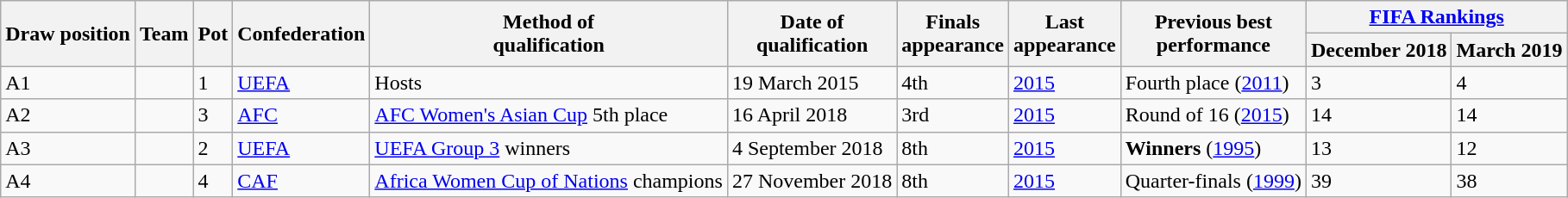<table class="wikitable sortable">
<tr>
<th rowspan=2>Draw position</th>
<th rowspan=2>Team</th>
<th rowspan=2>Pot</th>
<th rowspan=2>Confederation</th>
<th rowspan=2>Method of<br>qualification</th>
<th rowspan=2>Date of<br>qualification</th>
<th rowspan=2 data-sort-type="number">Finals<br>appearance</th>
<th rowspan=2>Last<br>appearance</th>
<th rowspan=2>Previous best<br>performance</th>
<th colspan=2><a href='#'>FIFA Rankings</a></th>
</tr>
<tr>
<th>December 2018</th>
<th>March 2019</th>
</tr>
<tr>
<td>A1</td>
<td style=white-space:nowrap></td>
<td>1</td>
<td><a href='#'>UEFA</a></td>
<td data-sort-value="*">Hosts</td>
<td>19 March 2015</td>
<td>4th</td>
<td><a href='#'>2015</a></td>
<td data-sort-value="4">Fourth place (<a href='#'>2011</a>)</td>
<td>3</td>
<td>4</td>
</tr>
<tr>
<td>A2</td>
<td style=white-space:nowrap></td>
<td>3</td>
<td><a href='#'>AFC</a></td>
<td><a href='#'>AFC Women's Asian Cup</a> 5th place</td>
<td>16 April 2018</td>
<td>3rd</td>
<td><a href='#'>2015</a></td>
<td data-sort-value="9">Round of 16 (<a href='#'>2015</a>)</td>
<td>14</td>
<td>14</td>
</tr>
<tr>
<td>A3</td>
<td style=white-space:nowrap></td>
<td>2</td>
<td><a href='#'>UEFA</a></td>
<td><a href='#'>UEFA Group 3</a> winners</td>
<td>4 September 2018</td>
<td>8th</td>
<td><a href='#'>2015</a></td>
<td data-sort-value="1"><strong>Winners</strong> (<a href='#'>1995</a>)</td>
<td>13</td>
<td>12</td>
</tr>
<tr>
<td>A4</td>
<td style=white-space:nowrap></td>
<td>4</td>
<td><a href='#'>CAF</a></td>
<td><a href='#'>Africa Women Cup of Nations</a> champions</td>
<td>27 November 2018</td>
<td>8th</td>
<td><a href='#'>2015</a></td>
<td data-sort-value="5">Quarter-finals (<a href='#'>1999</a>)</td>
<td>39</td>
<td>38</td>
</tr>
</table>
